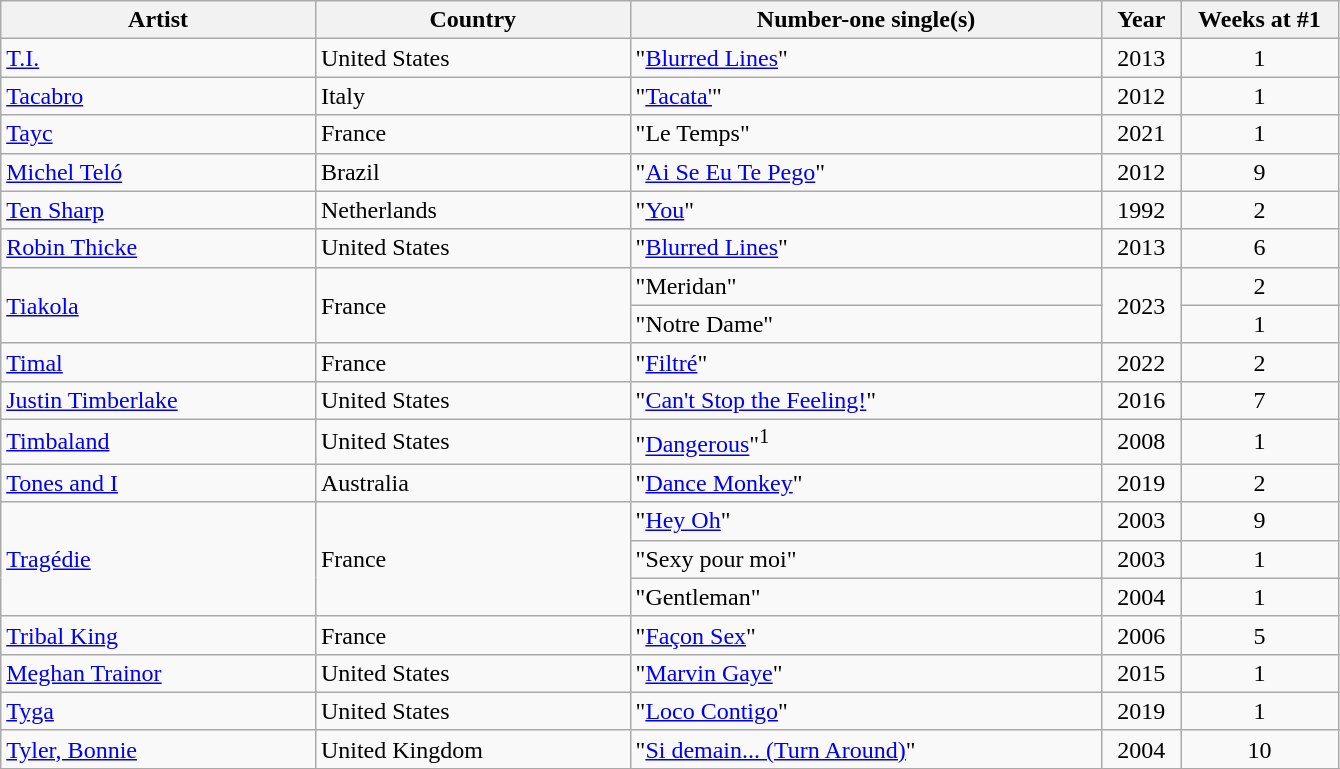<table class="wikitable">
<tr>
<th width="20%">Artist</th>
<th width="20%">Country</th>
<th width="30%">Number-one single(s)</th>
<th width="5%">Year</th>
<th width="10%">Weeks at #1</th>
</tr>
<tr>
<td><a href='#'>T.I.</a></td>
<td>United States</td>
<td>"<a href='#'>Blurred Lines</a>"</td>
<td align=center>2013</td>
<td align=center>1</td>
</tr>
<tr>
<td><a href='#'>Tacabro</a></td>
<td>Italy</td>
<td>"<a href='#'>Tacata'</a>"</td>
<td align=center>2012</td>
<td align=center>1</td>
</tr>
<tr>
<td><a href='#'>Tayc</a></td>
<td>France</td>
<td>"Le Temps"</td>
<td align=center>2021</td>
<td align=center>1</td>
</tr>
<tr>
<td><a href='#'>Michel Teló</a></td>
<td>Brazil</td>
<td>"<a href='#'>Ai Se Eu Te Pego</a>"</td>
<td align=center>2012</td>
<td align=center>9</td>
</tr>
<tr>
<td><a href='#'>Ten Sharp</a></td>
<td>Netherlands</td>
<td>"<a href='#'>You</a>"</td>
<td align=center>1992</td>
<td align=center>2</td>
</tr>
<tr>
<td><a href='#'>Robin Thicke</a></td>
<td>United States</td>
<td>"<a href='#'>Blurred Lines</a>"</td>
<td align=center>2013</td>
<td align=center>6</td>
</tr>
<tr>
<td rowspan=2><a href='#'>Tiakola</a></td>
<td rowspan=2>France</td>
<td>"Meridan"</td>
<td rowspan=2 align=center>2023</td>
<td align=center>2</td>
</tr>
<tr>
<td>"Notre Dame"</td>
<td align=center>1</td>
</tr>
<tr>
<td><a href='#'>Timal</a></td>
<td>France</td>
<td>"<a href='#'>Filtré</a>"</td>
<td align=center>2022</td>
<td align=center>2</td>
</tr>
<tr>
<td><a href='#'>Justin Timberlake</a></td>
<td>United States</td>
<td>"<a href='#'>Can't Stop the Feeling!</a>"</td>
<td align=center>2016</td>
<td align=center>7</td>
</tr>
<tr>
<td><a href='#'>Timbaland</a></td>
<td>United States</td>
<td>"<a href='#'>Dangerous</a>"<sup>1</sup></td>
<td align=center>2008</td>
<td align=center>1</td>
</tr>
<tr>
<td><a href='#'>Tones and I</a></td>
<td>Australia</td>
<td>"<a href='#'>Dance Monkey</a>"</td>
<td align=center>2019</td>
<td align=center>2</td>
</tr>
<tr>
<td rowspan="3"><a href='#'>Tragédie</a></td>
<td rowspan="3">France</td>
<td>"<a href='#'>Hey Oh</a>"</td>
<td align=center>2003</td>
<td align=center>9</td>
</tr>
<tr>
<td>"Sexy pour moi"</td>
<td align=center>2003</td>
<td align=center>1</td>
</tr>
<tr>
<td>"Gentleman"</td>
<td align=center>2004</td>
<td align=center>1</td>
</tr>
<tr>
<td><a href='#'>Tribal King</a></td>
<td>France</td>
<td>"<a href='#'>Façon Sex</a>"</td>
<td align=center>2006</td>
<td align=center>5</td>
</tr>
<tr>
<td><a href='#'>Meghan Trainor</a></td>
<td>United States</td>
<td>"<a href='#'>Marvin Gaye</a>"</td>
<td align=center>2015</td>
<td align=center>1</td>
</tr>
<tr>
<td><a href='#'>Tyga</a></td>
<td>United States</td>
<td>"<a href='#'>Loco Contigo</a>"</td>
<td align=center>2019</td>
<td align=center>1</td>
</tr>
<tr>
<td><a href='#'>Tyler, Bonnie</a></td>
<td>United Kingdom</td>
<td>"<a href='#'>Si demain... (Turn Around)</a>"</td>
<td align=center>2004</td>
<td align=center>10</td>
</tr>
<tr>
</tr>
</table>
